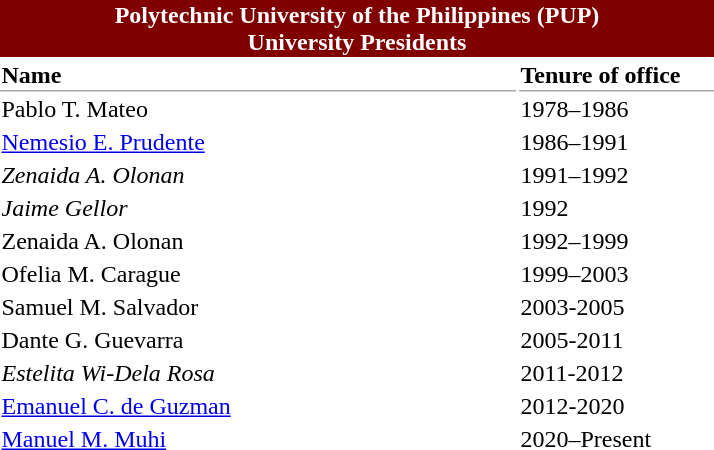<table class="toccolours" style="width:30em">
<tr>
<th colspan="2" style="text-align: center;background-color:#800000; color:#FFF;">Polytechnic University of the Philippines (PUP)<br>University Presidents</th>
</tr>
<tr style="white-space:nowrap;">
<th scope="col" style="text-align:left; border-bottom:#aaa 1px solid">Name</th>
<th scope="col" style="text-align:left; border-bottom:#aaa 1px solid; width:8em;">Tenure of office</th>
</tr>
<tr>
<td>Pablo T. Mateo</td>
<td>1978–1986</td>
</tr>
<tr>
<td><a href='#'>Nemesio E. Prudente</a></td>
<td>1986–1991</td>
</tr>
<tr>
<td><em>Zenaida A. Olonan</em></td>
<td>1991–1992</td>
</tr>
<tr>
<td><em>Jaime Gellor</em></td>
<td>1992</td>
</tr>
<tr>
<td>Zenaida A. Olonan</td>
<td>1992–1999</td>
</tr>
<tr>
<td>Ofelia M. Carague</td>
<td>1999–2003</td>
</tr>
<tr>
<td>Samuel M. Salvador</td>
<td>2003-2005</td>
</tr>
<tr>
<td>Dante G. Guevarra</td>
<td>2005-2011</td>
</tr>
<tr>
<td><em>Estelita Wi-Dela Rosa</em></td>
<td>2011-2012</td>
</tr>
<tr>
<td><a href='#'>Emanuel C. de Guzman</a></td>
<td>2012-2020</td>
</tr>
<tr>
<td><a href='#'>Manuel M. Muhi</a></td>
<td>2020–Present</td>
</tr>
</table>
